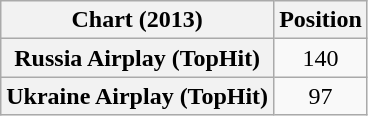<table class="wikitable sortable plainrowheaders" style="text-align:center;">
<tr>
<th scope="col">Chart (2013)</th>
<th scope="col">Position</th>
</tr>
<tr>
<th scope="row">Russia Airplay (TopHit)</th>
<td>140</td>
</tr>
<tr>
<th scope="row">Ukraine Airplay (TopHit)</th>
<td>97</td>
</tr>
</table>
